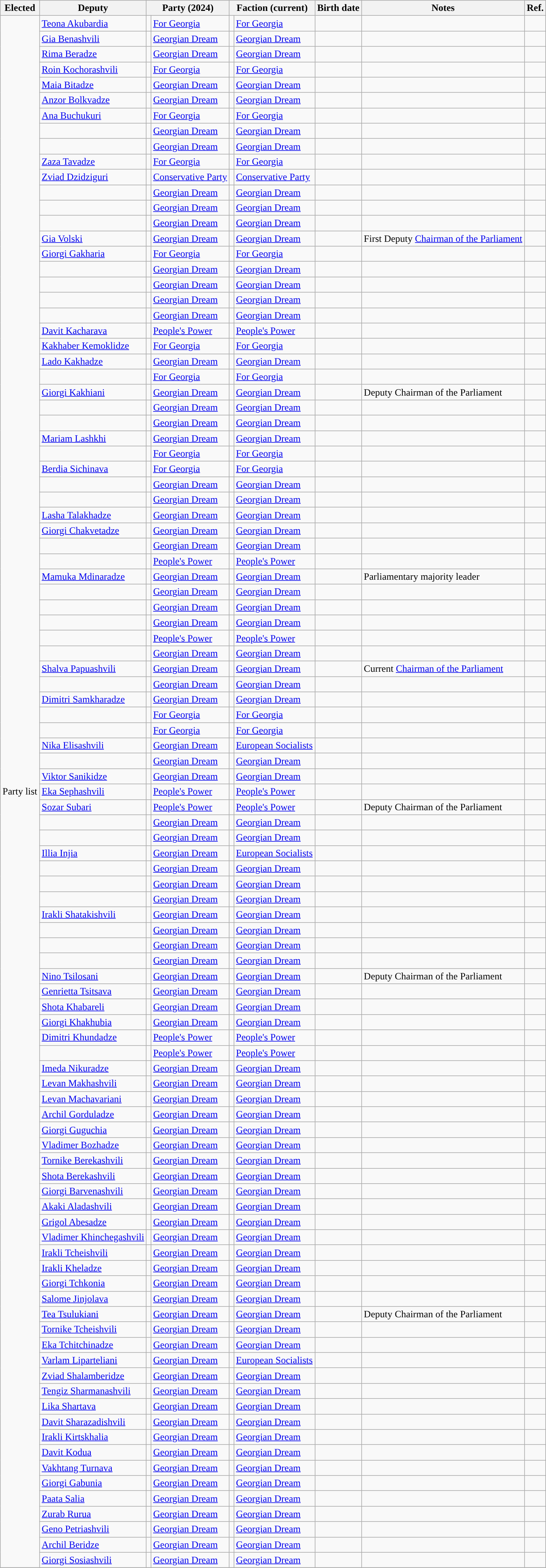<table class="wikitable sortable" style="text-align:left">
<tr>
<th>Elected</th>
<th>Deputy</th>
<th colspan="2">Party (2024)</th>
<th colspan="2">Faction (current)</th>
<th>Birth date</th>
<th>Notes</th>
<th>Ref.</th>
</tr>
<tr>
<td rowspan="101">Party list</td>
<td><a href='#'>Teona Akubardia</a></td>
<td style="background: "></td>
<td><a href='#'>For Georgia</a></td>
<td style="background: "></td>
<td><a href='#'>For Georgia</a></td>
<td></td>
<td></td>
<td></td>
</tr>
<tr>
<td><a href='#'>Gia Benashvili</a></td>
<td style="background: "></td>
<td><a href='#'>Georgian Dream</a></td>
<td style="background: "></td>
<td><a href='#'>Georgian Dream</a></td>
<td></td>
<td></td>
<td></td>
</tr>
<tr>
<td><a href='#'>Rima Beradze</a></td>
<td style="background: "></td>
<td><a href='#'>Georgian Dream</a></td>
<td style="background: "></td>
<td><a href='#'>Georgian Dream</a></td>
<td></td>
<td></td>
<td></td>
</tr>
<tr>
<td><a href='#'>Roin Kochorashvili</a></td>
<td style="background: "></td>
<td><a href='#'>For Georgia</a></td>
<td style="background: "></td>
<td><a href='#'>For Georgia</a></td>
<td></td>
<td></td>
<td></td>
</tr>
<tr>
<td><a href='#'>Maia Bitadze</a></td>
<td style="background: "></td>
<td><a href='#'>Georgian Dream</a></td>
<td style="background: "></td>
<td><a href='#'>Georgian Dream</a></td>
<td></td>
<td></td>
<td></td>
</tr>
<tr>
<td><a href='#'>Anzor Bolkvadze</a></td>
<td style="background: "></td>
<td><a href='#'>Georgian Dream</a></td>
<td style="background: "></td>
<td><a href='#'>Georgian Dream</a></td>
<td></td>
<td></td>
<td></td>
</tr>
<tr>
<td><a href='#'>Ana Buchukuri</a></td>
<td style="background: "></td>
<td><a href='#'>For Georgia</a></td>
<td style="background: "></td>
<td><a href='#'>For Georgia</a></td>
<td></td>
<td></td>
<td></td>
</tr>
<tr>
<td></td>
<td style="background: "></td>
<td><a href='#'>Georgian Dream</a></td>
<td style="background: "></td>
<td><a href='#'>Georgian Dream</a></td>
<td></td>
<td></td>
<td></td>
</tr>
<tr>
<td></td>
<td style="background: "></td>
<td><a href='#'>Georgian Dream</a></td>
<td style="background: "></td>
<td><a href='#'>Georgian Dream</a></td>
<td></td>
<td></td>
<td></td>
</tr>
<tr>
<td><a href='#'>Zaza Tavadze</a></td>
<td style="background: "></td>
<td><a href='#'>For Georgia</a></td>
<td style="background: "></td>
<td><a href='#'>For Georgia</a></td>
<td></td>
<td></td>
<td></td>
</tr>
<tr>
<td><a href='#'>Zviad Dzidziguri</a></td>
<td style="background: "></td>
<td><a href='#'>Conservative Party</a></td>
<td style="background: "></td>
<td><a href='#'>Conservative Party</a></td>
<td></td>
<td></td>
<td></td>
</tr>
<tr>
<td></td>
<td style="background: "></td>
<td><a href='#'>Georgian Dream</a></td>
<td style="background: "></td>
<td><a href='#'>Georgian Dream</a></td>
<td></td>
<td></td>
<td></td>
</tr>
<tr>
<td></td>
<td style="background: "></td>
<td><a href='#'>Georgian Dream</a></td>
<td style="background: "></td>
<td><a href='#'>Georgian Dream</a></td>
<td></td>
<td></td>
<td></td>
</tr>
<tr>
<td></td>
<td style="background: "></td>
<td><a href='#'>Georgian Dream</a></td>
<td style="background: "></td>
<td><a href='#'>Georgian Dream</a></td>
<td></td>
<td></td>
<td></td>
</tr>
<tr>
<td><a href='#'>Gia Volski</a></td>
<td style="background: "></td>
<td><a href='#'>Georgian Dream</a></td>
<td style="background: "></td>
<td><a href='#'>Georgian Dream</a></td>
<td></td>
<td>First Deputy <a href='#'>Chairman of the Parliament</a></td>
<td></td>
</tr>
<tr>
<td><a href='#'>Giorgi Gakharia</a></td>
<td style="background: "></td>
<td><a href='#'>For Georgia</a></td>
<td style="background: "></td>
<td><a href='#'>For Georgia</a></td>
<td></td>
<td></td>
<td></td>
</tr>
<tr>
<td></td>
<td style="background: "></td>
<td><a href='#'>Georgian Dream</a></td>
<td style="background: "></td>
<td><a href='#'>Georgian Dream</a></td>
<td></td>
<td></td>
<td></td>
</tr>
<tr>
<td></td>
<td style="background: "></td>
<td><a href='#'>Georgian Dream</a></td>
<td style="background: "></td>
<td><a href='#'>Georgian Dream</a></td>
<td></td>
<td></td>
<td></td>
</tr>
<tr>
<td></td>
<td style="background: "></td>
<td><a href='#'>Georgian Dream</a></td>
<td style="background: "></td>
<td><a href='#'>Georgian Dream</a></td>
<td></td>
<td></td>
<td></td>
</tr>
<tr>
<td></td>
<td style="background: "></td>
<td><a href='#'>Georgian Dream</a></td>
<td style="background: "></td>
<td><a href='#'>Georgian Dream</a></td>
<td></td>
<td></td>
<td></td>
</tr>
<tr>
<td><a href='#'>Davit Kacharava</a></td>
<td style="background: "></td>
<td><a href='#'>People's Power</a></td>
<td style="background: "></td>
<td><a href='#'>People's Power</a></td>
<td></td>
<td></td>
<td></td>
</tr>
<tr>
<td><a href='#'>Kakhaber Kemoklidze</a></td>
<td style="background: "></td>
<td><a href='#'>For Georgia</a></td>
<td style="background: "></td>
<td><a href='#'>For Georgia</a></td>
<td></td>
<td></td>
<td></td>
</tr>
<tr>
<td><a href='#'>Lado Kakhadze</a></td>
<td style="background: "></td>
<td><a href='#'>Georgian Dream</a></td>
<td style="background: "></td>
<td><a href='#'>Georgian Dream</a></td>
<td></td>
<td></td>
<td></td>
</tr>
<tr>
<td></td>
<td style="background: "></td>
<td><a href='#'>For Georgia</a></td>
<td style="background: "></td>
<td><a href='#'>For Georgia</a></td>
<td></td>
<td></td>
<td></td>
</tr>
<tr>
<td><a href='#'>Giorgi Kakhiani</a></td>
<td style="background: "></td>
<td><a href='#'>Georgian Dream</a></td>
<td style="background: "></td>
<td><a href='#'>Georgian Dream</a></td>
<td></td>
<td>Deputy Chairman of the Parliament</td>
<td></td>
</tr>
<tr>
<td></td>
<td style="background: "></td>
<td><a href='#'>Georgian Dream</a></td>
<td style="background: "></td>
<td><a href='#'>Georgian Dream</a></td>
<td></td>
<td></td>
<td></td>
</tr>
<tr>
<td></td>
<td style="background: "></td>
<td><a href='#'>Georgian Dream</a></td>
<td style="background: "></td>
<td><a href='#'>Georgian Dream</a></td>
<td></td>
<td></td>
<td></td>
</tr>
<tr>
<td><a href='#'>Mariam Lashkhi</a></td>
<td style="background: "></td>
<td><a href='#'>Georgian Dream</a></td>
<td style="background: "></td>
<td><a href='#'>Georgian Dream</a></td>
<td></td>
<td></td>
<td></td>
</tr>
<tr>
<td></td>
<td style="background: "></td>
<td><a href='#'>For Georgia</a></td>
<td style="background: "></td>
<td><a href='#'>For Georgia</a></td>
<td></td>
<td></td>
<td></td>
</tr>
<tr>
<td><a href='#'>Berdia Sichinava</a></td>
<td style="background: "></td>
<td><a href='#'>For Georgia</a></td>
<td style="background: "></td>
<td><a href='#'>For Georgia</a></td>
<td></td>
<td></td>
<td></td>
</tr>
<tr>
<td></td>
<td style="background: "></td>
<td><a href='#'>Georgian Dream</a></td>
<td style="background: "></td>
<td><a href='#'>Georgian Dream</a></td>
<td></td>
<td></td>
<td></td>
</tr>
<tr>
<td></td>
<td style="background: "></td>
<td><a href='#'>Georgian Dream</a></td>
<td style="background: "></td>
<td><a href='#'>Georgian Dream</a></td>
<td></td>
<td></td>
<td></td>
</tr>
<tr>
<td><a href='#'>Lasha Talakhadze</a></td>
<td style="background: "></td>
<td><a href='#'>Georgian Dream</a></td>
<td style="background: "></td>
<td><a href='#'>Georgian Dream</a></td>
<td></td>
<td></td>
<td></td>
</tr>
<tr>
<td><a href='#'>Giorgi Chakvetadze</a></td>
<td style="background: "></td>
<td><a href='#'>Georgian Dream</a></td>
<td style="background: "></td>
<td><a href='#'>Georgian Dream</a></td>
<td></td>
<td></td>
<td></td>
</tr>
<tr>
<td></td>
<td style="background: "></td>
<td><a href='#'>Georgian Dream</a></td>
<td style="background: "></td>
<td><a href='#'>Georgian Dream</a></td>
<td></td>
<td></td>
<td></td>
</tr>
<tr>
<td></td>
<td style="background: "></td>
<td><a href='#'>People's Power</a></td>
<td style="background: "></td>
<td><a href='#'>People's Power</a></td>
<td></td>
<td></td>
<td></td>
</tr>
<tr>
<td><a href='#'>Mamuka Mdinaradze</a></td>
<td style="background: "></td>
<td><a href='#'>Georgian Dream</a></td>
<td style="background: "></td>
<td><a href='#'>Georgian Dream</a></td>
<td></td>
<td>Parliamentary majority leader</td>
<td></td>
</tr>
<tr>
<td></td>
<td style="background: "></td>
<td><a href='#'>Georgian Dream</a></td>
<td style="background: "></td>
<td><a href='#'>Georgian Dream</a></td>
<td></td>
<td></td>
<td></td>
</tr>
<tr>
<td></td>
<td style="background: "></td>
<td><a href='#'>Georgian Dream</a></td>
<td style="background: "></td>
<td><a href='#'>Georgian Dream</a></td>
<td></td>
<td></td>
<td></td>
</tr>
<tr>
<td></td>
<td style="background: "></td>
<td><a href='#'>Georgian Dream</a></td>
<td style="background: "></td>
<td><a href='#'>Georgian Dream</a></td>
<td></td>
<td></td>
<td></td>
</tr>
<tr>
<td></td>
<td style="background: "></td>
<td><a href='#'>People's Power</a></td>
<td style="background: "></td>
<td><a href='#'>People's Power</a></td>
<td></td>
<td></td>
<td></td>
</tr>
<tr>
<td></td>
<td style="background: "></td>
<td><a href='#'>Georgian Dream</a></td>
<td style="background: "></td>
<td><a href='#'>Georgian Dream</a></td>
<td></td>
<td></td>
<td></td>
</tr>
<tr>
<td><a href='#'>Shalva Papuashvili</a></td>
<td style="background: "></td>
<td><a href='#'>Georgian Dream</a></td>
<td style="background: "></td>
<td><a href='#'>Georgian Dream</a></td>
<td></td>
<td>Current <a href='#'>Chairman of the Parliament</a></td>
<td></td>
</tr>
<tr>
<td></td>
<td style="background: "></td>
<td><a href='#'>Georgian Dream</a></td>
<td style="background: "></td>
<td><a href='#'>Georgian Dream</a></td>
<td></td>
<td></td>
<td></td>
</tr>
<tr>
<td><a href='#'>Dimitri Samkharadze</a></td>
<td style="background: "></td>
<td><a href='#'>Georgian Dream</a></td>
<td style="background: "></td>
<td><a href='#'>Georgian Dream</a></td>
<td></td>
<td></td>
<td></td>
</tr>
<tr>
<td></td>
<td style="background: "></td>
<td><a href='#'>For Georgia</a></td>
<td style="background: "></td>
<td><a href='#'>For Georgia</a></td>
<td></td>
<td></td>
<td></td>
</tr>
<tr>
<td></td>
<td style="background: "></td>
<td><a href='#'>For Georgia</a></td>
<td style="background: "></td>
<td><a href='#'>For Georgia</a></td>
<td></td>
<td></td>
<td></td>
</tr>
<tr>
<td><a href='#'>Nika Elisashvili</a></td>
<td style="background: "></td>
<td><a href='#'>Georgian Dream</a></td>
<td style="background: "></td>
<td><a href='#'>European Socialists</a></td>
<td></td>
<td></td>
<td></td>
</tr>
<tr>
<td></td>
<td style="background: "></td>
<td><a href='#'>Georgian Dream</a></td>
<td style="background: "></td>
<td><a href='#'>Georgian Dream</a></td>
<td></td>
<td></td>
<td></td>
</tr>
<tr>
<td><a href='#'>Viktor Sanikidze</a></td>
<td style="background: "></td>
<td><a href='#'>Georgian Dream</a></td>
<td style="background: "></td>
<td><a href='#'>Georgian Dream</a></td>
<td></td>
<td></td>
<td></td>
</tr>
<tr>
<td><a href='#'>Eka Sephashvili</a></td>
<td style="background: "></td>
<td><a href='#'>People's Power</a></td>
<td style="background: "></td>
<td><a href='#'>People's Power</a></td>
<td></td>
<td></td>
<td></td>
</tr>
<tr>
<td><a href='#'>Sozar Subari</a></td>
<td style="background: "></td>
<td><a href='#'>People's Power</a></td>
<td style="background: "></td>
<td><a href='#'>People's Power</a></td>
<td></td>
<td>Deputy Chairman of the Parliament</td>
<td></td>
</tr>
<tr>
<td></td>
<td style="background: "></td>
<td><a href='#'>Georgian Dream</a></td>
<td style="background: "></td>
<td><a href='#'>Georgian Dream</a></td>
<td></td>
<td></td>
<td></td>
</tr>
<tr>
<td></td>
<td style="background: "></td>
<td><a href='#'>Georgian Dream</a></td>
<td style="background: "></td>
<td><a href='#'>Georgian Dream</a></td>
<td></td>
<td></td>
<td></td>
</tr>
<tr>
<td><a href='#'>Illia Injia</a></td>
<td style="background: "></td>
<td><a href='#'>Georgian Dream</a></td>
<td style="background: "></td>
<td><a href='#'>European Socialists</a></td>
<td></td>
<td></td>
<td></td>
</tr>
<tr>
<td></td>
<td style="background: "></td>
<td><a href='#'>Georgian Dream</a></td>
<td style="background: "></td>
<td><a href='#'>Georgian Dream</a></td>
<td></td>
<td></td>
<td></td>
</tr>
<tr>
<td></td>
<td style="background: "></td>
<td><a href='#'>Georgian Dream</a></td>
<td style="background: "></td>
<td><a href='#'>Georgian Dream</a></td>
<td></td>
<td></td>
<td></td>
</tr>
<tr>
<td></td>
<td style="background: "></td>
<td><a href='#'>Georgian Dream</a></td>
<td style="background: "></td>
<td><a href='#'>Georgian Dream</a></td>
<td></td>
<td></td>
<td></td>
</tr>
<tr>
<td><a href='#'>Irakli Shatakishvili</a></td>
<td style="background: "></td>
<td><a href='#'>Georgian Dream</a></td>
<td style="background: "></td>
<td><a href='#'>Georgian Dream</a></td>
<td></td>
<td></td>
<td></td>
</tr>
<tr>
<td></td>
<td style="background: "></td>
<td><a href='#'>Georgian Dream</a></td>
<td style="background: "></td>
<td><a href='#'>Georgian Dream</a></td>
<td></td>
<td></td>
<td></td>
</tr>
<tr>
<td></td>
<td style="background: "></td>
<td><a href='#'>Georgian Dream</a></td>
<td style="background: "></td>
<td><a href='#'>Georgian Dream</a></td>
<td></td>
<td></td>
<td></td>
</tr>
<tr>
<td></td>
<td style="background: "></td>
<td><a href='#'>Georgian Dream</a></td>
<td style="background: "></td>
<td><a href='#'>Georgian Dream</a></td>
<td></td>
<td></td>
<td></td>
</tr>
<tr>
<td><a href='#'>Nino Tsilosani</a></td>
<td style="background: "></td>
<td><a href='#'>Georgian Dream</a></td>
<td style="background: "></td>
<td><a href='#'>Georgian Dream</a></td>
<td></td>
<td>Deputy Chairman of the Parliament</td>
<td></td>
</tr>
<tr>
<td><a href='#'>Genrietta Tsitsava</a></td>
<td style="background: "></td>
<td><a href='#'>Georgian Dream</a></td>
<td style="background: "></td>
<td><a href='#'>Georgian Dream</a></td>
<td></td>
<td></td>
<td></td>
</tr>
<tr>
<td><a href='#'>Shota Khabareli</a></td>
<td style="background: "></td>
<td><a href='#'>Georgian Dream</a></td>
<td style="background: "></td>
<td><a href='#'>Georgian Dream</a></td>
<td></td>
<td></td>
<td></td>
</tr>
<tr>
<td><a href='#'>Giorgi Khakhubia</a></td>
<td style="background: "></td>
<td><a href='#'>Georgian Dream</a></td>
<td style="background: "></td>
<td><a href='#'>Georgian Dream</a></td>
<td></td>
<td></td>
<td></td>
</tr>
<tr>
<td><a href='#'>Dimitri Khundadze</a></td>
<td style="background: "></td>
<td><a href='#'>People's Power</a></td>
<td style="background: "></td>
<td><a href='#'>People's Power</a></td>
<td></td>
<td></td>
<td></td>
</tr>
<tr>
<td></td>
<td style="background: "></td>
<td><a href='#'>People's Power</a></td>
<td style="background: "></td>
<td><a href='#'>People's Power</a></td>
<td></td>
<td></td>
<td></td>
</tr>
<tr>
<td><a href='#'>Imeda Nikuradze</a></td>
<td style="background: "></td>
<td><a href='#'>Georgian Dream</a></td>
<td style="background: "></td>
<td><a href='#'>Georgian Dream</a></td>
<td></td>
<td></td>
<td></td>
</tr>
<tr>
<td><a href='#'>Levan Makhashvili</a></td>
<td style="background: "></td>
<td><a href='#'>Georgian Dream</a></td>
<td style="background: "></td>
<td><a href='#'>Georgian Dream</a></td>
<td></td>
<td></td>
<td></td>
</tr>
<tr>
<td><a href='#'>Levan Machavariani</a></td>
<td style="background: "></td>
<td><a href='#'>Georgian Dream</a></td>
<td style="background: "></td>
<td><a href='#'>Georgian Dream</a></td>
<td></td>
<td></td>
<td></td>
</tr>
<tr>
<td><a href='#'>Archil Gorduladze</a></td>
<td style="background: "></td>
<td><a href='#'>Georgian Dream</a></td>
<td style="background: "></td>
<td><a href='#'>Georgian Dream</a></td>
<td></td>
<td></td>
<td></td>
</tr>
<tr>
<td><a href='#'>Giorgi Guguchia</a></td>
<td style="background: "></td>
<td><a href='#'>Georgian Dream</a></td>
<td style="background: "></td>
<td><a href='#'>Georgian Dream</a></td>
<td></td>
<td></td>
<td></td>
</tr>
<tr>
<td><a href='#'>Vladimer Bozhadze</a></td>
<td style="background: "></td>
<td><a href='#'>Georgian Dream</a></td>
<td style="background: "></td>
<td><a href='#'>Georgian Dream</a></td>
<td></td>
<td></td>
<td></td>
</tr>
<tr>
<td><a href='#'>Tornike Berekashvili</a></td>
<td style="background: "></td>
<td><a href='#'>Georgian Dream</a></td>
<td style="background: "></td>
<td><a href='#'>Georgian Dream</a></td>
<td></td>
<td></td>
<td></td>
</tr>
<tr>
<td><a href='#'>Shota Berekashvili</a></td>
<td style="background: "></td>
<td><a href='#'>Georgian Dream</a></td>
<td style="background: "></td>
<td><a href='#'>Georgian Dream</a></td>
<td></td>
<td></td>
<td></td>
</tr>
<tr>
<td><a href='#'>Giorgi Barvenashvili</a></td>
<td style="background: "></td>
<td><a href='#'>Georgian Dream</a></td>
<td style="background: "></td>
<td><a href='#'>Georgian Dream</a></td>
<td></td>
<td></td>
<td></td>
</tr>
<tr>
<td><a href='#'>Akaki Aladashvili</a></td>
<td style="background: "></td>
<td><a href='#'>Georgian Dream</a></td>
<td style="background: "></td>
<td><a href='#'>Georgian Dream</a></td>
<td></td>
<td></td>
<td></td>
</tr>
<tr>
<td><a href='#'>Grigol Abesadze</a></td>
<td style="background: "></td>
<td><a href='#'>Georgian Dream</a></td>
<td style="background: "></td>
<td><a href='#'>Georgian Dream</a></td>
<td></td>
<td></td>
<td></td>
</tr>
<tr>
<td><a href='#'>Vladimer Khinchegashvili</a></td>
<td style="background: "></td>
<td><a href='#'>Georgian Dream</a></td>
<td style="background: "></td>
<td><a href='#'>Georgian Dream</a></td>
<td></td>
<td></td>
<td></td>
</tr>
<tr>
<td><a href='#'>Irakli Tcheishvili</a></td>
<td style="background: "></td>
<td><a href='#'>Georgian Dream</a></td>
<td style="background: "></td>
<td><a href='#'>Georgian Dream</a></td>
<td></td>
<td></td>
<td></td>
</tr>
<tr>
<td><a href='#'>Irakli Kheladze</a></td>
<td style="background: "></td>
<td><a href='#'>Georgian Dream</a></td>
<td style="background: "></td>
<td><a href='#'>Georgian Dream</a></td>
<td></td>
<td></td>
<td></td>
</tr>
<tr>
<td><a href='#'>Giorgi Tchkonia</a></td>
<td style="background: "></td>
<td><a href='#'>Georgian Dream</a></td>
<td style="background: "></td>
<td><a href='#'>Georgian Dream</a></td>
<td></td>
<td></td>
<td></td>
</tr>
<tr>
<td><a href='#'>Salome Jinjolava</a></td>
<td style="background: "></td>
<td><a href='#'>Georgian Dream</a></td>
<td style="background: "></td>
<td><a href='#'>Georgian Dream</a></td>
<td></td>
<td></td>
<td></td>
</tr>
<tr>
<td><a href='#'>Tea Tsulukiani</a></td>
<td style="background: "></td>
<td><a href='#'>Georgian Dream</a></td>
<td style="background: "></td>
<td><a href='#'>Georgian Dream</a></td>
<td></td>
<td>Deputy Chairman of the Parliament</td>
<td></td>
</tr>
<tr>
<td><a href='#'>Tornike Tcheishvili</a></td>
<td style="background: "></td>
<td><a href='#'>Georgian Dream</a></td>
<td style="background: "></td>
<td><a href='#'>Georgian Dream</a></td>
<td></td>
<td></td>
<td></td>
</tr>
<tr>
<td><a href='#'>Eka Tchitchinadze</a></td>
<td style="background: "></td>
<td><a href='#'>Georgian Dream</a></td>
<td style="background: "></td>
<td><a href='#'>Georgian Dream</a></td>
<td></td>
<td></td>
<td></td>
</tr>
<tr>
<td><a href='#'>Varlam Liparteliani</a></td>
<td style="background: "></td>
<td><a href='#'>Georgian Dream</a></td>
<td style="background: "></td>
<td><a href='#'>European Socialists</a></td>
<td></td>
<td></td>
<td></td>
</tr>
<tr>
<td><a href='#'>Zviad Shalamberidze</a></td>
<td style="background: "></td>
<td><a href='#'>Georgian Dream</a></td>
<td style="background: "></td>
<td><a href='#'>Georgian Dream</a></td>
<td></td>
<td></td>
<td></td>
</tr>
<tr>
<td><a href='#'>Tengiz Sharmanashvili</a></td>
<td style="background: "></td>
<td><a href='#'>Georgian Dream</a></td>
<td style="background: "></td>
<td><a href='#'>Georgian Dream</a></td>
<td></td>
<td></td>
<td></td>
</tr>
<tr>
<td><a href='#'>Lika Shartava</a></td>
<td style="background: "></td>
<td><a href='#'>Georgian Dream</a></td>
<td style="background: "></td>
<td><a href='#'>Georgian Dream</a></td>
<td></td>
<td></td>
<td></td>
</tr>
<tr>
<td><a href='#'>Davit Sharazadishvili</a></td>
<td style="background: "></td>
<td><a href='#'>Georgian Dream</a></td>
<td style="background: "></td>
<td><a href='#'>Georgian Dream</a></td>
<td></td>
<td></td>
<td></td>
</tr>
<tr>
<td><a href='#'>Irakli Kirtskhalia</a></td>
<td style="background: "></td>
<td><a href='#'>Georgian Dream</a></td>
<td style="background: "></td>
<td><a href='#'>Georgian Dream</a></td>
<td></td>
<td></td>
<td></td>
</tr>
<tr>
<td><a href='#'>Davit Kodua</a></td>
<td style="background: "></td>
<td><a href='#'>Georgian Dream</a></td>
<td style="background: "></td>
<td><a href='#'>Georgian Dream</a></td>
<td></td>
<td></td>
<td></td>
</tr>
<tr>
<td><a href='#'>Vakhtang Turnava</a></td>
<td style="background: "></td>
<td><a href='#'>Georgian Dream</a></td>
<td style="background: "></td>
<td><a href='#'>Georgian Dream</a></td>
<td></td>
<td></td>
<td></td>
</tr>
<tr>
<td><a href='#'>Giorgi Gabunia</a></td>
<td style="background: "></td>
<td><a href='#'>Georgian Dream</a></td>
<td style="background: "></td>
<td><a href='#'>Georgian Dream</a></td>
<td></td>
<td></td>
<td></td>
</tr>
<tr>
<td><a href='#'>Paata Salia</a></td>
<td style="background: "></td>
<td><a href='#'>Georgian Dream</a></td>
<td style="background: "></td>
<td><a href='#'>Georgian Dream</a></td>
<td></td>
<td></td>
<td></td>
</tr>
<tr>
<td><a href='#'>Zurab Rurua</a></td>
<td style="background: "></td>
<td><a href='#'>Georgian Dream</a></td>
<td style="background: "></td>
<td><a href='#'>Georgian Dream</a></td>
<td></td>
<td></td>
<td></td>
</tr>
<tr>
<td><a href='#'>Geno Petriashvili</a></td>
<td style="background: "></td>
<td><a href='#'>Georgian Dream</a></td>
<td style="background: "></td>
<td><a href='#'>Georgian Dream</a></td>
<td></td>
<td></td>
<td></td>
</tr>
<tr>
<td><a href='#'>Archil Beridze</a></td>
<td style="background: "></td>
<td><a href='#'>Georgian Dream</a></td>
<td style="background: "></td>
<td><a href='#'>Georgian Dream</a></td>
<td></td>
<td></td>
<td></td>
</tr>
<tr>
<td><a href='#'>Giorgi Sosiashvili</a></td>
<td style="background: "></td>
<td><a href='#'>Georgian Dream</a></td>
<td style="background: "></td>
<td><a href='#'>Georgian Dream</a></td>
<td></td>
<td></td>
<td></td>
</tr>
<tr>
</tr>
</table>
